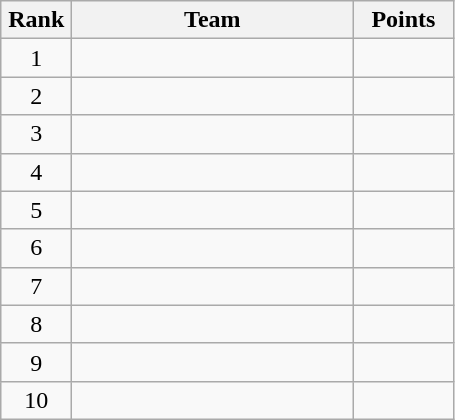<table class="wikitable" style="text-align:center;">
<tr>
<th width=40>Rank</th>
<th width=180>Team</th>
<th width=60>Points</th>
</tr>
<tr>
<td>1</td>
<td align=left></td>
<td></td>
</tr>
<tr>
<td>2</td>
<td align=left></td>
<td></td>
</tr>
<tr>
<td>3</td>
<td align=left></td>
<td></td>
</tr>
<tr>
<td>4</td>
<td align=left></td>
<td></td>
</tr>
<tr>
<td>5</td>
<td align=left></td>
<td></td>
</tr>
<tr>
<td>6</td>
<td align=left></td>
<td></td>
</tr>
<tr>
<td>7</td>
<td align=left></td>
<td></td>
</tr>
<tr>
<td>8</td>
<td align=left></td>
<td></td>
</tr>
<tr>
<td>9</td>
<td align=left></td>
<td></td>
</tr>
<tr>
<td>10</td>
<td align=left></td>
<td></td>
</tr>
</table>
